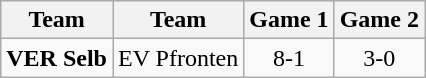<table class="wikitable">
<tr>
<th>Team</th>
<th>Team</th>
<th>Game 1</th>
<th>Game 2</th>
</tr>
<tr>
<td><strong>VER Selb</strong></td>
<td>EV Pfronten</td>
<td align="center">8-1</td>
<td align="center">3-0</td>
</tr>
</table>
